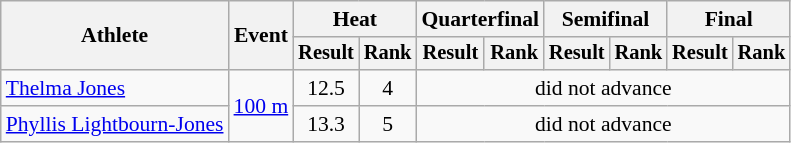<table class="wikitable" style="font-size:90%">
<tr>
<th rowspan="2">Athlete</th>
<th rowspan="2">Event</th>
<th colspan="2">Heat</th>
<th colspan="2">Quarterfinal</th>
<th colspan="2">Semifinal</th>
<th colspan="2">Final</th>
</tr>
<tr style="font-size:95%">
<th>Result</th>
<th>Rank</th>
<th>Result</th>
<th>Rank</th>
<th>Result</th>
<th>Rank</th>
<th>Result</th>
<th>Rank</th>
</tr>
<tr align=center>
<td align=left><a href='#'>Thelma Jones</a></td>
<td align=left rowspan=2><a href='#'>100 m</a></td>
<td>12.5</td>
<td>4</td>
<td colspan=6>did not advance</td>
</tr>
<tr align=center>
<td align=left><a href='#'>Phyllis Lightbourn-Jones</a></td>
<td>13.3</td>
<td>5</td>
<td colspan=6>did not advance</td>
</tr>
</table>
